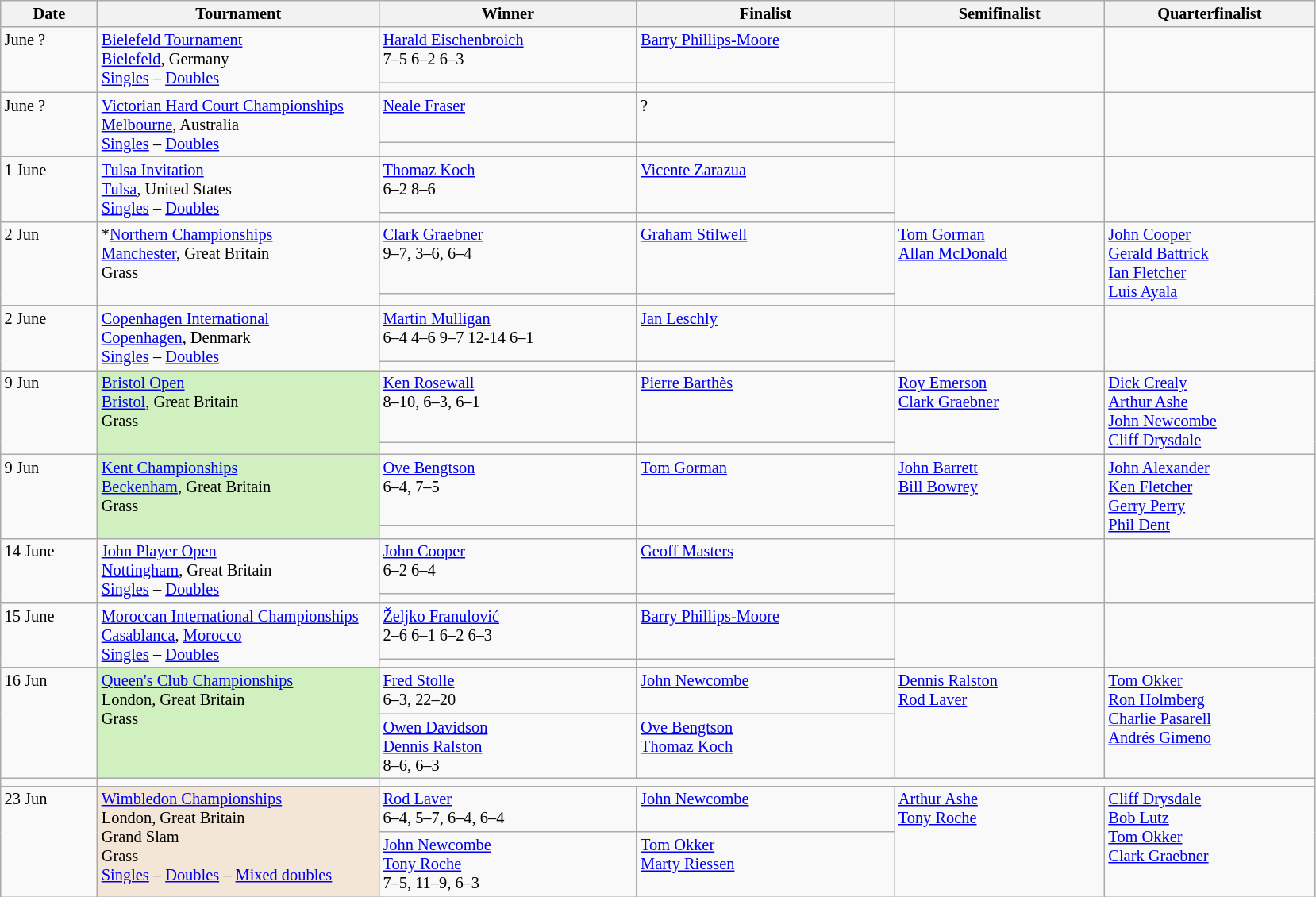<table class="wikitable" style="font-size:85%;">
<tr>
<th width="75">Date</th>
<th width="230">Tournament</th>
<th width="210">Winner</th>
<th width="210">Finalist</th>
<th width="170">Semifinalist</th>
<th width="170">Quarterfinalist</th>
</tr>
<tr valign=top>
<td rowspan=2>June ?</td>
<td rowspan=2><a href='#'>Bielefeld Tournament</a><br>  <a href='#'>Bielefeld</a>, Germany<br><a href='#'>Singles</a> – <a href='#'>Doubles</a></td>
<td> <a href='#'>Harald Eischenbroich</a><br>7–5 6–2 6–3</td>
<td> <a href='#'>Barry Phillips-Moore</a></td>
<td rowspan=2></td>
<td rowspan=2></td>
</tr>
<tr valign=top>
<td></td>
<td></td>
</tr>
<tr valign=top>
<td rowspan=2>June ?</td>
<td rowspan=2><a href='#'>Victorian Hard Court Championships</a><br> <a href='#'>Melbourne</a>, Australia<br><a href='#'>Singles</a> – <a href='#'>Doubles</a></td>
<td> <a href='#'>Neale Fraser</a><br></td>
<td>?</td>
<td rowspan=2></td>
<td rowspan=2></td>
</tr>
<tr valign=top>
<td></td>
<td></td>
</tr>
<tr valign=top>
<td rowspan=2>1 June</td>
<td rowspan=2><a href='#'>Tulsa Invitation</a><br>  <a href='#'>Tulsa</a>, United States<br><a href='#'>Singles</a> – <a href='#'>Doubles</a></td>
<td> <a href='#'>Thomaz Koch</a><br>6–2 8–6</td>
<td> <a href='#'>Vicente Zarazua</a></td>
<td rowspan=2></td>
<td rowspan=2></td>
</tr>
<tr valign=top>
<td></td>
<td></td>
</tr>
<tr valign=top>
<td rowspan=2>2 Jun</td>
<td rowspan=2>*<a href='#'>Northern Championships</a><br> <a href='#'>Manchester</a>, Great Britain<br>Grass</td>
<td> <a href='#'>Clark Graebner</a><br>9–7, 3–6, 6–4</td>
<td> <a href='#'>Graham Stilwell</a></td>
<td rowspan=2> <a href='#'>Tom Gorman</a> <br>  <a href='#'>Allan McDonald</a></td>
<td rowspan=2> <a href='#'>John Cooper</a> <br>  <a href='#'>Gerald Battrick</a> <br>  <a href='#'>Ian Fletcher</a> <br>  <a href='#'>Luis Ayala</a></td>
</tr>
<tr valign=top>
<td></td>
<td></td>
</tr>
<tr valign=top>
<td rowspan=2>2 June</td>
<td rowspan=2><a href='#'>Copenhagen International</a><br> <a href='#'>Copenhagen</a>, Denmark<br><a href='#'>Singles</a> – <a href='#'>Doubles</a></td>
<td> <a href='#'>Martin Mulligan</a><br>6–4 4–6 9–7 12-14 6–1</td>
<td> <a href='#'>Jan Leschly</a></td>
<td rowspan=2></td>
<td rowspan=2></td>
</tr>
<tr valign=top>
<td></td>
<td></td>
</tr>
<tr valign=top>
<td rowspan=2>9 Jun</td>
<td style="background:#d0f0c0;" rowspan=2><a href='#'>Bristol Open</a><br> <a href='#'>Bristol</a>, Great Britain<br>Grass</td>
<td> <a href='#'>Ken Rosewall</a><br>8–10, 6–3, 6–1</td>
<td> <a href='#'>Pierre Barthès</a></td>
<td rowspan=2> <a href='#'>Roy Emerson</a> <br>  <a href='#'>Clark Graebner</a></td>
<td rowspan=2> <a href='#'>Dick Crealy</a> <br>  <a href='#'>Arthur Ashe</a> <br>  <a href='#'>John Newcombe</a> <br>  <a href='#'>Cliff Drysdale</a></td>
</tr>
<tr valign=top>
<td></td>
<td></td>
</tr>
<tr valign=top>
<td rowspan=2>9 Jun</td>
<td style="background:#d0f0c0;" rowspan=2><a href='#'>Kent Championships</a><br> <a href='#'>Beckenham</a>, Great Britain<br>Grass</td>
<td> <a href='#'>Ove Bengtson</a><br>6–4, 7–5</td>
<td> <a href='#'>Tom Gorman</a></td>
<td rowspan=2> <a href='#'>John Barrett</a> <br>  <a href='#'>Bill Bowrey</a></td>
<td rowspan=2> <a href='#'>John Alexander</a> <br>  <a href='#'>Ken Fletcher</a> <br>  <a href='#'>Gerry Perry</a> <br>  <a href='#'>Phil Dent</a></td>
</tr>
<tr valign=top>
<td></td>
<td></td>
</tr>
<tr valign=top>
<td rowspan=2>14 June</td>
<td rowspan=2><a href='#'>John Player Open</a><br> <a href='#'>Nottingham</a>, Great Britain<br><a href='#'>Singles</a> – <a href='#'>Doubles</a></td>
<td> <a href='#'>John Cooper</a><br>6–2 6–4</td>
<td> <a href='#'>Geoff Masters</a></td>
<td rowspan=2></td>
<td rowspan=2></td>
</tr>
<tr valign=top>
<td></td>
<td></td>
</tr>
<tr valign=top>
<td rowspan=2>15 June</td>
<td rowspan=2><a href='#'>Moroccan International Championships</a><br><a href='#'>Casablanca</a>, <a href='#'>Morocco</a><br><a href='#'>Singles</a> – <a href='#'>Doubles</a></td>
<td> <a href='#'>Željko Franulović</a><br>2–6 6–1 6–2 6–3</td>
<td> <a href='#'>Barry Phillips-Moore</a></td>
<td rowspan=2></td>
<td rowspan=2></td>
</tr>
<tr valign=top>
<td></td>
<td></td>
</tr>
<tr valign=top>
<td rowspan=2>16 Jun</td>
<td style="background:#d0f0c0;" rowspan=2><a href='#'>Queen's Club Championships</a><br> London, Great Britain<br>Grass</td>
<td> <a href='#'>Fred Stolle</a><br>6–3, 22–20</td>
<td> <a href='#'>John Newcombe</a></td>
<td rowspan=2> <a href='#'>Dennis Ralston</a> <br>  <a href='#'>Rod Laver</a></td>
<td rowspan=2> <a href='#'>Tom Okker</a> <br>  <a href='#'>Ron Holmberg</a> <br>  <a href='#'>Charlie Pasarell</a> <br>  <a href='#'>Andrés Gimeno</a></td>
</tr>
<tr valign=top>
<td> <a href='#'>Owen Davidson</a><br> <a href='#'>Dennis Ralston</a><br>8–6, 6–3</td>
<td> <a href='#'>Ove Bengtson</a><br> <a href='#'>Thomaz Koch</a></td>
</tr>
<tr valign=top>
<td></td>
<td></td>
</tr>
<tr valign=top>
<td rowspan=2>23 Jun</td>
<td style="background:#F3E6D7" rowspan=2><a href='#'>Wimbledon Championships</a> <br> London, Great Britain<br>Grand Slam<br>Grass<br><a href='#'>Singles</a> – <a href='#'>Doubles</a> – <a href='#'>Mixed doubles</a></td>
<td> <a href='#'>Rod Laver</a> <br>6–4, 5–7, 6–4, 6–4</td>
<td> <a href='#'>John Newcombe</a></td>
<td rowspan=2> <a href='#'>Arthur Ashe</a> <br>  <a href='#'>Tony Roche</a></td>
<td rowspan=2> <a href='#'>Cliff Drysdale</a> <br>  <a href='#'>Bob Lutz</a> <br>  <a href='#'>Tom Okker</a> <br>  <a href='#'>Clark Graebner</a></td>
</tr>
<tr valign=top>
<td> <a href='#'>John Newcombe</a> <br> <a href='#'>Tony Roche</a> <br>7–5, 11–9, 6–3</td>
<td> <a href='#'>Tom Okker</a><br> <a href='#'>Marty Riessen</a></td>
</tr>
</table>
